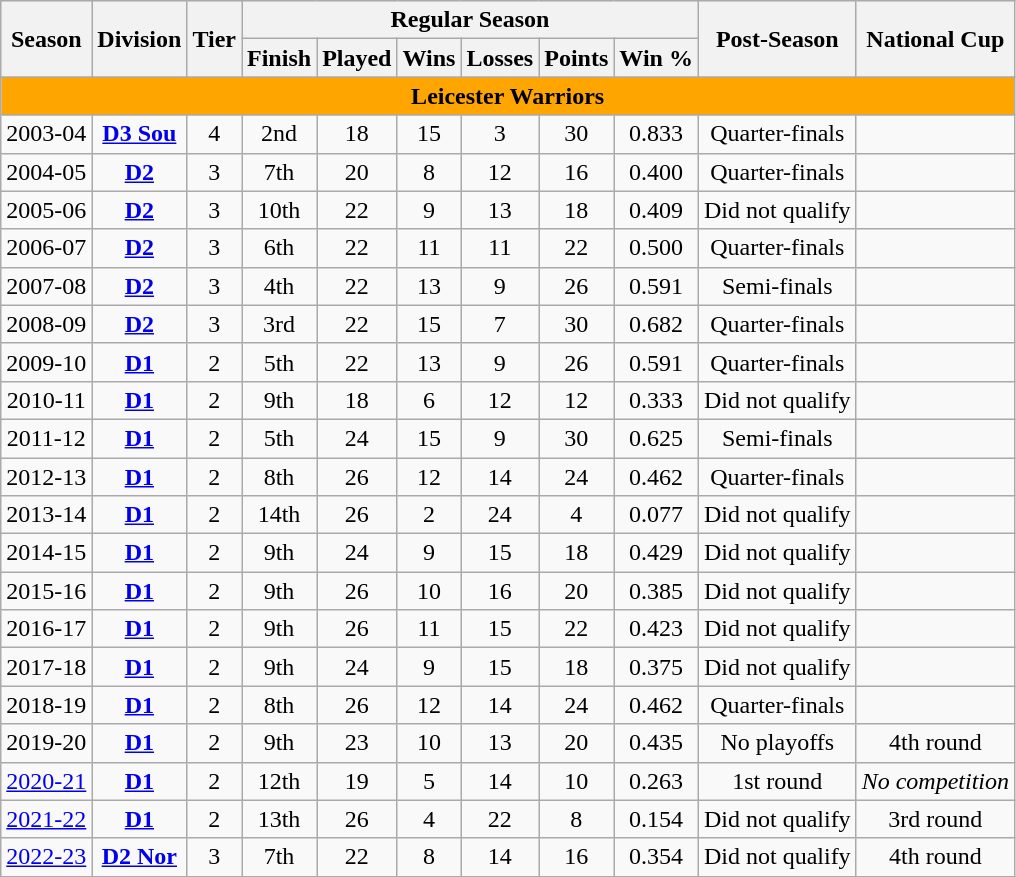<table class="wikitable" style="font-size:100%;">
<tr bgcolor="#efefef">
<th rowspan="2">Season</th>
<th rowspan="2">Division</th>
<th rowspan="2">Tier</th>
<th colspan="6">Regular Season</th>
<th rowspan="2">Post-Season</th>
<th rowspan="2">National Cup</th>
</tr>
<tr>
<th>Finish</th>
<th>Played</th>
<th>Wins</th>
<th>Losses</th>
<th>Points</th>
<th>Win %</th>
</tr>
<tr>
<td colspan="13" align=center bgcolor="orange"><span><strong>Leicester Warriors</strong></span></td>
</tr>
<tr>
<td style="text-align:center;">2003-04</td>
<td style="text-align:center;"><strong><a href='#'>D3 Sou</a></strong></td>
<td style="text-align:center;">4</td>
<td style="text-align:center;">2nd</td>
<td style="text-align:center;">18</td>
<td style="text-align:center;">15</td>
<td style="text-align:center;">3</td>
<td style="text-align:center;">30</td>
<td style="text-align:center;">0.833</td>
<td style="text-align:center;">Quarter-finals</td>
<td style="text-align:center;"></td>
</tr>
<tr>
<td style="text-align:center;">2004-05</td>
<td style="text-align:center;"><strong><a href='#'>D2</a></strong></td>
<td style="text-align:center;">3</td>
<td style="text-align:center;">7th</td>
<td style="text-align:center;">20</td>
<td style="text-align:center;">8</td>
<td style="text-align:center;">12</td>
<td style="text-align:center;">16</td>
<td style="text-align:center;">0.400</td>
<td style="text-align:center;">Quarter-finals</td>
<td style="text-align:center;"></td>
</tr>
<tr>
<td style="text-align:center;">2005-06</td>
<td style="text-align:center;"><strong><a href='#'>D2</a></strong></td>
<td style="text-align:center;">3</td>
<td style="text-align:center;">10th</td>
<td style="text-align:center;">22</td>
<td style="text-align:center;">9</td>
<td style="text-align:center;">13</td>
<td style="text-align:center;">18</td>
<td style="text-align:center;">0.409</td>
<td style="text-align:center;">Did not qualify</td>
<td style="text-align:center;"></td>
</tr>
<tr>
<td style="text-align:center;">2006-07</td>
<td style="text-align:center;"><strong><a href='#'>D2</a></strong></td>
<td style="text-align:center;">3</td>
<td style="text-align:center;">6th</td>
<td style="text-align:center;">22</td>
<td style="text-align:center;">11</td>
<td style="text-align:center;">11</td>
<td style="text-align:center;">22</td>
<td style="text-align:center;">0.500</td>
<td style="text-align:center;">Quarter-finals</td>
<td style="text-align:center;"></td>
</tr>
<tr>
<td style="text-align:center;">2007-08</td>
<td style="text-align:center;"><strong><a href='#'>D2</a></strong></td>
<td style="text-align:center;">3</td>
<td style="text-align:center;">4th</td>
<td style="text-align:center;">22</td>
<td style="text-align:center;">13</td>
<td style="text-align:center;">9</td>
<td style="text-align:center;">26</td>
<td style="text-align:center;">0.591</td>
<td style="text-align:center;">Semi-finals</td>
<td style="text-align:center;"></td>
</tr>
<tr>
<td style="text-align:center;">2008-09</td>
<td style="text-align:center;"><strong><a href='#'>D2</a></strong></td>
<td style="text-align:center;">3</td>
<td style="text-align:center;">3rd</td>
<td style="text-align:center;">22</td>
<td style="text-align:center;">15</td>
<td style="text-align:center;">7</td>
<td style="text-align:center;">30</td>
<td style="text-align:center;">0.682</td>
<td style="text-align:center;">Quarter-finals</td>
<td style="text-align:center;"></td>
</tr>
<tr>
<td style="text-align:center;">2009-10</td>
<td style="text-align:center;"><strong><a href='#'>D1</a></strong></td>
<td style="text-align:center;">2</td>
<td style="text-align:center;">5th</td>
<td style="text-align:center;">22</td>
<td style="text-align:center;">13</td>
<td style="text-align:center;">9</td>
<td style="text-align:center;">26</td>
<td style="text-align:center;">0.591</td>
<td style="text-align:center;">Quarter-finals</td>
<td style="text-align:center;"></td>
</tr>
<tr>
<td style="text-align:center;">2010-11</td>
<td style="text-align:center;"><strong><a href='#'>D1</a></strong></td>
<td style="text-align:center;">2</td>
<td style="text-align:center;">9th</td>
<td style="text-align:center;">18</td>
<td style="text-align:center;">6</td>
<td style="text-align:center;">12</td>
<td style="text-align:center;">12</td>
<td style="text-align:center;">0.333</td>
<td style="text-align:center;">Did not qualify</td>
<td style="text-align:center;"></td>
</tr>
<tr>
<td style="text-align:center;">2011-12</td>
<td style="text-align:center;"><strong><a href='#'>D1</a></strong></td>
<td style="text-align:center;">2</td>
<td style="text-align:center;">5th</td>
<td style="text-align:center;">24</td>
<td style="text-align:center;">15</td>
<td style="text-align:center;">9</td>
<td style="text-align:center;">30</td>
<td style="text-align:center;">0.625</td>
<td style="text-align:center;">Semi-finals</td>
<td style="text-align:center;"></td>
</tr>
<tr>
<td style="text-align:center;">2012-13</td>
<td style="text-align:center;"><strong><a href='#'>D1</a></strong></td>
<td style="text-align:center;">2</td>
<td style="text-align:center;">8th</td>
<td style="text-align:center;">26</td>
<td style="text-align:center;">12</td>
<td style="text-align:center;">14</td>
<td style="text-align:center;">24</td>
<td style="text-align:center;">0.462</td>
<td style="text-align:center;">Quarter-finals</td>
<td style="text-align:center;"></td>
</tr>
<tr>
<td style="text-align:center;">2013-14</td>
<td style="text-align:center;"><strong><a href='#'>D1</a></strong></td>
<td style="text-align:center;">2</td>
<td style="text-align:center;">14th</td>
<td style="text-align:center;">26</td>
<td style="text-align:center;">2</td>
<td style="text-align:center;">24</td>
<td style="text-align:center;">4</td>
<td style="text-align:center;">0.077</td>
<td style="text-align:center;">Did not qualify</td>
<td style="text-align:center;"></td>
</tr>
<tr>
<td style="text-align:center;">2014-15</td>
<td style="text-align:center;"><strong><a href='#'>D1</a></strong></td>
<td style="text-align:center;">2</td>
<td style="text-align:center;">9th</td>
<td style="text-align:center;">24</td>
<td style="text-align:center;">9</td>
<td style="text-align:center;">15</td>
<td style="text-align:center;">18</td>
<td style="text-align:center;">0.429</td>
<td style="text-align:center;">Did not qualify</td>
<td style="text-align:center;"></td>
</tr>
<tr>
<td style="text-align:center;">2015-16</td>
<td style="text-align:center;"><strong><a href='#'>D1</a></strong></td>
<td style="text-align:center;">2</td>
<td style="text-align:center;">9th</td>
<td style="text-align:center;">26</td>
<td style="text-align:center;">10</td>
<td style="text-align:center;">16</td>
<td style="text-align:center;">20</td>
<td style="text-align:center;">0.385</td>
<td style="text-align:center;">Did not qualify</td>
<td style="text-align:center;"></td>
</tr>
<tr>
<td style="text-align:center;">2016-17</td>
<td style="text-align:center;"><strong><a href='#'>D1</a></strong></td>
<td style="text-align:center;">2</td>
<td style="text-align:center;">9th</td>
<td style="text-align:center;">26</td>
<td style="text-align:center;">11</td>
<td style="text-align:center;">15</td>
<td style="text-align:center;">22</td>
<td style="text-align:center;">0.423</td>
<td style="text-align:center;">Did not qualify</td>
<td style="text-align:center;"></td>
</tr>
<tr>
<td style="text-align:center;">2017-18</td>
<td style="text-align:center;"><strong><a href='#'>D1</a></strong></td>
<td style="text-align:center;">2</td>
<td style="text-align:center;">9th</td>
<td style="text-align:center;">24</td>
<td style="text-align:center;">9</td>
<td style="text-align:center;">15</td>
<td style="text-align:center;">18</td>
<td style="text-align:center;">0.375</td>
<td style="text-align:center;">Did not qualify</td>
<td style="text-align:center;"></td>
</tr>
<tr>
<td style="text-align:center;">2018-19</td>
<td style="text-align:center;"><strong><a href='#'>D1</a></strong></td>
<td style="text-align:center;">2</td>
<td style="text-align:center;">8th</td>
<td style="text-align:center;">26</td>
<td style="text-align:center;">12</td>
<td style="text-align:center;">14</td>
<td style="text-align:center;">24</td>
<td style="text-align:center;">0.462</td>
<td style="text-align:center;">Quarter-finals</td>
<td style="text-align:center;"></td>
</tr>
<tr>
<td style="text-align:center;">2019-20</td>
<td style="text-align:center;"><strong><a href='#'>D1</a></strong></td>
<td style="text-align:center;">2</td>
<td style="text-align:center;">9th</td>
<td style="text-align:center;">23</td>
<td style="text-align:center;">10</td>
<td style="text-align:center;">13</td>
<td style="text-align:center;">20</td>
<td style="text-align:center;">0.435</td>
<td style="text-align:center;">No playoffs</td>
<td style="text-align:center;">4th round</td>
</tr>
<tr>
<td style="text-align:center;"><a href='#'>2020-21</a></td>
<td style="text-align:center;"><strong><a href='#'>D1</a></strong></td>
<td style="text-align:center;">2</td>
<td style="text-align:center;">12th</td>
<td style="text-align:center;">19</td>
<td style="text-align:center;">5</td>
<td style="text-align:center;">14</td>
<td style="text-align:center;">10</td>
<td style="text-align:center;">0.263</td>
<td style="text-align:center;">1st round</td>
<td style="text-align:center;"><em>No competition</em></td>
</tr>
<tr>
<td style="text-align:center;"><a href='#'>2021-22</a></td>
<td style="text-align:center;"><strong><a href='#'>D1</a></strong></td>
<td style="text-align:center;">2</td>
<td style="text-align:center;">13th</td>
<td style="text-align:center;">26</td>
<td style="text-align:center;">4</td>
<td style="text-align:center;">22</td>
<td style="text-align:center;">8</td>
<td style="text-align:center;">0.154</td>
<td style="text-align:center;">Did not qualify</td>
<td style="text-align:center;">3rd round</td>
</tr>
<tr>
<td style="text-align:center;"><a href='#'>2022-23</a></td>
<td style="text-align:center;"><strong><a href='#'>D2 Nor</a></strong></td>
<td style="text-align:center;">3</td>
<td style="text-align:center;">7th</td>
<td style="text-align:center;">22</td>
<td style="text-align:center;">8</td>
<td style="text-align:center;">14</td>
<td style="text-align:center;">16</td>
<td style="text-align:center;">0.354</td>
<td style="text-align:center;">Did not qualify</td>
<td style="text-align:center;">4th round</td>
</tr>
</table>
